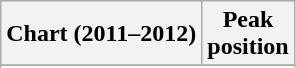<table class="wikitable sortable plainrowheaders">
<tr>
<th>Chart (2011–2012)</th>
<th>Peak<br>position</th>
</tr>
<tr>
</tr>
<tr>
</tr>
<tr>
</tr>
<tr>
</tr>
<tr>
</tr>
</table>
